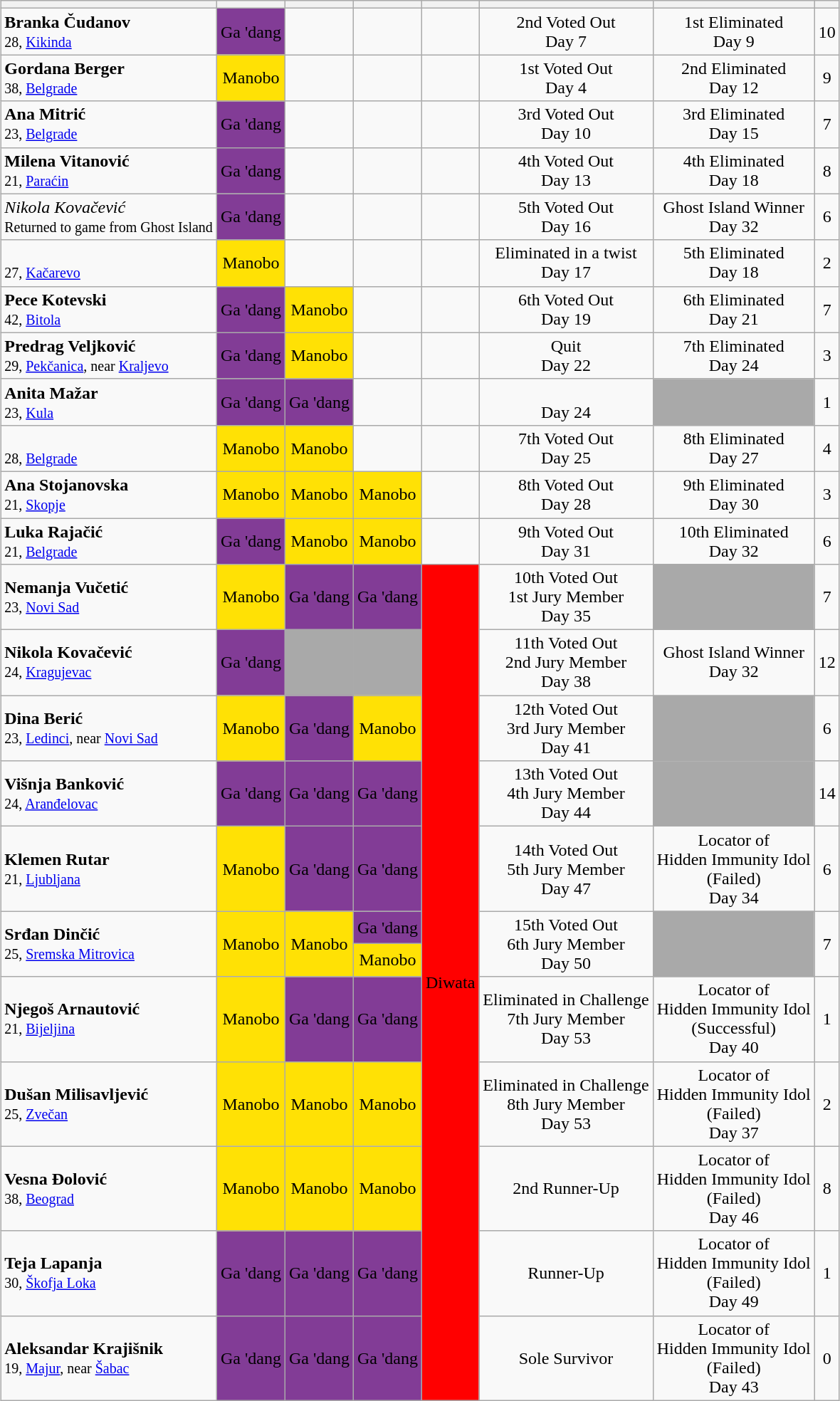<table class="wikitable" style="margin:auto; text-align:center">
<tr>
<th></th>
<th></th>
<th></th>
<th></th>
<th></th>
<th></th>
<th></th>
<th></th>
</tr>
<tr>
<td align="left"><strong>Branka Čudanov</strong><br><small>28, <a href='#'>Kikinda</a></small></td>
<td bgcolor="#823C96"><span>Ga 'dang</span></td>
<td></td>
<td></td>
<td></td>
<td align="center">2nd Voted Out<br>Day 7</td>
<td align="center">1st Eliminated<br>Day 9</td>
<td align="center">10</td>
</tr>
<tr>
<td align="left"><strong>Gordana Berger</strong> <br><small>38, <a href='#'>Belgrade</a></small></td>
<td bgcolor="#FFE105">Manobo</td>
<td></td>
<td></td>
<td></td>
<td align="center">1st Voted Out<br>Day 4</td>
<td align="center">2nd Eliminated<br>Day 12</td>
<td align="center">9</td>
</tr>
<tr>
<td align="left"><strong>Ana Mitrić</strong> <br><small>23, <a href='#'>Belgrade</a></small></td>
<td bgcolor="#823C96"><span>Ga 'dang</span></td>
<td></td>
<td></td>
<td></td>
<td align="center">3rd Voted Out<br>Day 10</td>
<td align="center">3rd Eliminated<br>Day 15</td>
<td align="center">7</td>
</tr>
<tr>
<td align="left"><strong>Milena Vitanović</strong> <br><small>21, <a href='#'>Paraćin</a></small></td>
<td bgcolor="#823C96"><span>Ga 'dang</span></td>
<td></td>
<td></td>
<td></td>
<td align="center">4th Voted Out<br>Day 13</td>
<td align="center">4th Eliminated<br>Day 18</td>
<td align="center">8</td>
</tr>
<tr>
<td align="left"><em>Nikola Kovačević</em><br><small>Returned to game from Ghost Island</small></td>
<td bgcolor="#823C96"><span>Ga 'dang</span></td>
<td></td>
<td></td>
<td></td>
<td align="center">5th Voted Out<br>Day 16</td>
<td align="center">Ghost Island Winner<br>Day 32</td>
<td align="center">6</td>
</tr>
<tr>
<td align="left"> <br><small>27, <a href='#'>Kačarevo</a></small></td>
<td bgcolor="#FFE105">Manobo</td>
<td></td>
<td></td>
<td></td>
<td align="center">Eliminated in a twist<br>Day 17</td>
<td align="center">5th Eliminated<br>Day 18</td>
<td align="center">2</td>
</tr>
<tr>
<td align="left"><strong>Pece Kotevski</strong> <br><small>42, <a href='#'>Bitola</a></small></td>
<td bgcolor="#823C96"><span>Ga 'dang</span></td>
<td bgcolor="#FFE105">Manobo</td>
<td></td>
<td></td>
<td align="center">6th Voted Out<br>Day 19</td>
<td align="center">6th Eliminated<br>Day 21</td>
<td align="center">7</td>
</tr>
<tr>
<td align="left"><strong>Predrag Veljković</strong> <br><small>29, <a href='#'>Pekčanica</a>, near <a href='#'>Kraljevo</a></small></td>
<td bgcolor="#823C96"><span>Ga 'dang</span></td>
<td bgcolor="#FFE105">Manobo</td>
<td></td>
<td></td>
<td align="center">Quit<br>Day 22</td>
<td align="center">7th Eliminated<br>Day 24</td>
<td align="center">3</td>
</tr>
<tr>
<td align="left"><strong>Anita Mažar</strong> <br><small>23, <a href='#'>Kula</a></small></td>
<td bgcolor="#823C96"><span>Ga 'dang</span></td>
<td bgcolor="#823C96"><span>Ga 'dang</span></td>
<td></td>
<td></td>
<td align="center"><br>Day 24</td>
<td align="center" bgcolor="darkgray"></td>
<td align="center">1</td>
</tr>
<tr>
<td align="left"> <br><small>28, <a href='#'>Belgrade</a></small></td>
<td bgcolor="#FFE105">Manobo</td>
<td bgcolor="#FFE105">Manobo</td>
<td></td>
<td></td>
<td align="center">7th Voted Out<br>Day 25</td>
<td align="center">8th Eliminated<br>Day 27</td>
<td align="center">4</td>
</tr>
<tr>
<td align="left"><strong>Ana Stojanovska</strong> <br><small>21, <a href='#'>Skopje</a></small></td>
<td bgcolor="#FFE105">Manobo</td>
<td bgcolor="#FFE105">Manobo</td>
<td bgcolor="#FFE105">Manobo</td>
<td></td>
<td align="center">8th Voted Out<br>Day 28</td>
<td align="center">9th Eliminated<br>Day 30</td>
<td align="center">3</td>
</tr>
<tr>
<td align="left"><strong>Luka Rajačić</strong> <br><small>21, <a href='#'>Belgrade</a></small></td>
<td bgcolor="#823C96"><span>Ga 'dang</span></td>
<td bgcolor="#FFE105">Manobo</td>
<td bgcolor="#FFE105">Manobo</td>
<td></td>
<td align="center">9th Voted Out<br>Day 31</td>
<td align="center">10th Eliminated<br>Day 32</td>
<td align="center">6</td>
</tr>
<tr>
<td align="left"><strong>Nemanja Vučetić</strong> <br><small>23, <a href='#'>Novi Sad</a></small></td>
<td bgcolor="#FFE105">Manobo</td>
<td bgcolor="#823C96"><span>Ga 'dang</span></td>
<td bgcolor="#823C96"><span>Ga 'dang</span></td>
<td bgcolor="red" rowspan=12><span>Diwata</span></td>
<td align="center">10th Voted Out<br>1st Jury Member<br>Day 35</td>
<td align="center" bgcolor="darkgray"></td>
<td align="center">7</td>
</tr>
<tr>
<td align="left"><strong>Nikola Kovačević</strong> <br><small>24, <a href='#'>Kragujevac</a></small></td>
<td bgcolor="#823C96"><span>Ga 'dang</span></td>
<td align="center" bgcolor="darkgray"></td>
<td align="center" bgcolor="darkgray"></td>
<td align="center">11th Voted Out<br>2nd Jury Member<br>Day 38</td>
<td align="center">Ghost Island Winner<br>Day 32</td>
<td align="center">12</td>
</tr>
<tr>
<td align="left"><strong>Dina Berić</strong> <br><small>23, <a href='#'>Ledinci</a>, near <a href='#'>Novi Sad</a></small></td>
<td bgcolor="#FFE105">Manobo</td>
<td bgcolor="#823C96"><span>Ga 'dang</span></td>
<td bgcolor="#FFE105">Manobo</td>
<td align="center">12th Voted Out<br>3rd Jury Member<br>Day 41</td>
<td align="center" bgcolor="darkgray"></td>
<td align="center">6</td>
</tr>
<tr>
<td align="left"><strong>Višnja Banković</strong> <br><small>24, <a href='#'>Aranđelovac</a></small></td>
<td bgcolor="#823C96"><span>Ga 'dang</span></td>
<td bgcolor="#823C96"><span>Ga 'dang</span></td>
<td bgcolor="#823C96"><span>Ga 'dang</span></td>
<td align="center">13th Voted Out<br>4th Jury Member<br>Day 44</td>
<td align="center" bgcolor="darkgray"></td>
<td align="center">14</td>
</tr>
<tr>
<td align="left"><strong>Klemen Rutar</strong> <br><small>21, <a href='#'>Ljubljana</a></small></td>
<td bgcolor="#FFE105">Manobo</td>
<td bgcolor="#823C96"><span>Ga 'dang</span></td>
<td bgcolor="#823C96"><span>Ga 'dang</span></td>
<td align="center">14th Voted Out<br>5th Jury Member<br>Day 47</td>
<td align="center">Locator of<br>Hidden Immunity Idol<br>(Failed)<br>Day 34</td>
<td align="center">6</td>
</tr>
<tr>
<td align="left" rowspan="2"><strong>Srđan Dinčić</strong> <br><small>25, <a href='#'>Sremska Mitrovica</a></small></td>
<td bgcolor="#FFE105" rowspan="2">Manobo</td>
<td bgcolor="#FFE105" rowspan="2">Manobo</td>
<td bgcolor="#823C96"><span>Ga 'dang</span></td>
<td align="center" rowspan="2">15th Voted Out<br>6th Jury Member<br>Day 50</td>
<td align="center" rowspan="2" bgcolor="darkgray"></td>
<td align="center" rowspan="2">7</td>
</tr>
<tr>
<td bgcolor="#FFE105">Manobo</td>
</tr>
<tr>
<td align="left"><strong>Njegoš Arnautović</strong> <br><small>21, <a href='#'>Bijeljina</a></small></td>
<td bgcolor="#FFE105">Manobo</td>
<td bgcolor="#823C96"><span>Ga 'dang</span></td>
<td bgcolor="#823C96"><span>Ga 'dang</span></td>
<td align="center">Eliminated in Challenge<br>7th Jury Member<br>Day 53</td>
<td align="center">Locator of<br>Hidden Immunity Idol<br>(Successful)<br>Day 40</td>
<td align="center">1</td>
</tr>
<tr>
<td align="left"><strong>Dušan Milisavljević</strong> <br><small>25, <a href='#'>Zvečan</a></small></td>
<td bgcolor="#FFE105">Manobo</td>
<td bgcolor="#FFE105">Manobo</td>
<td bgcolor="#FFE105">Manobo</td>
<td align="center">Eliminated in Challenge<br>8th Jury Member<br>Day 53</td>
<td align="center">Locator of<br>Hidden Immunity Idol<br>(Failed)<br>Day 37</td>
<td align="center">2</td>
</tr>
<tr>
<td align="left"><strong>Vesna Đolović</strong> <br><small>38, <a href='#'>Beograd</a></small></td>
<td bgcolor="#FFE105">Manobo</td>
<td bgcolor="#FFE105">Manobo</td>
<td bgcolor="#FFE105">Manobo</td>
<td align="center">2nd Runner-Up</td>
<td align="center">Locator of<br>Hidden Immunity Idol<br>(Failed)<br>Day 46</td>
<td align="center">8</td>
</tr>
<tr>
<td align="left"><strong>Teja Lapanja</strong> <br><small>30, <a href='#'>Škofja Loka</a></small></td>
<td bgcolor="#823C96"><span>Ga 'dang</span></td>
<td bgcolor="#823C96"><span>Ga 'dang</span></td>
<td bgcolor="#823C96"><span>Ga 'dang</span></td>
<td align="center">Runner-Up</td>
<td align="center">Locator of<br>Hidden Immunity Idol<br>(Failed)<br>Day 49</td>
<td align="center">1</td>
</tr>
<tr>
<td align="left"><strong>Aleksandar Krajišnik</strong> <br><small>19, <a href='#'>Majur</a>, near <a href='#'>Šabac</a></small></td>
<td bgcolor="#823C96"><span>Ga 'dang</span></td>
<td bgcolor="#823C96"><span>Ga 'dang</span></td>
<td bgcolor="#823C96"><span>Ga 'dang</span></td>
<td align="center">Sole Survivor</td>
<td align="center">Locator of<br>Hidden Immunity Idol<br>(Failed)<br>Day 43</td>
<td align="center">0</td>
</tr>
</table>
